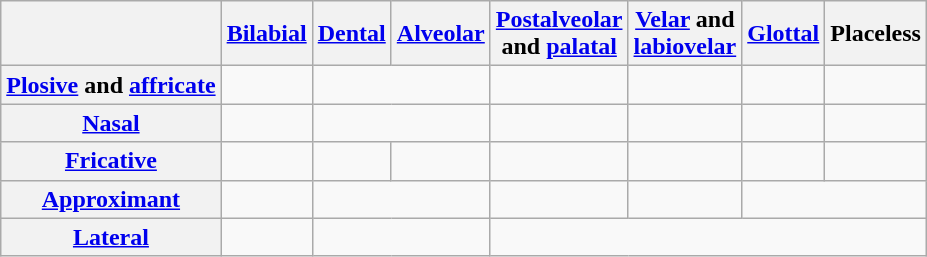<table class="wikitable">
<tr>
<th></th>
<th><a href='#'>Bilabial</a></th>
<th><a href='#'>Dental</a></th>
<th><a href='#'>Alveolar</a></th>
<th><a href='#'>Postalveolar</a><br>and <a href='#'>palatal</a></th>
<th><a href='#'>Velar</a> and<br><a href='#'>labiovelar</a></th>
<th><a href='#'>Glottal</a></th>
<th>Placeless</th>
</tr>
<tr>
<th><a href='#'>Plosive</a> and <a href='#'>affricate</a></th>
<td align=center>  </td>
<td colspan="2" align=center>   </td>
<td align=center>  </td>
<td align=center>  </td>
<td align=center></td>
<td> </td>
</tr>
<tr>
<th><a href='#'>Nasal</a></th>
<td align=center></td>
<td colspan="2" align=center></td>
<td align=center></td>
<td align=center></td>
<td> </td>
<td align=center></td>
</tr>
<tr>
<th><a href='#'>Fricative</a></th>
<td> </td>
<td align=center></td>
<td align=center>  </td>
<td align=center></td>
<td> </td>
<td align=center> </td>
<td> </td>
</tr>
<tr>
<th><a href='#'>Approximant</a></th>
<td> </td>
<td colspan="2" align=center></td>
<td align=center></td>
<td align=center></td>
<td colspan="2"> </td>
</tr>
<tr>
<th><a href='#'>Lateral</a></th>
<td> </td>
<td colspan="2" align=center></td>
<td colspan="4"> </td>
</tr>
</table>
